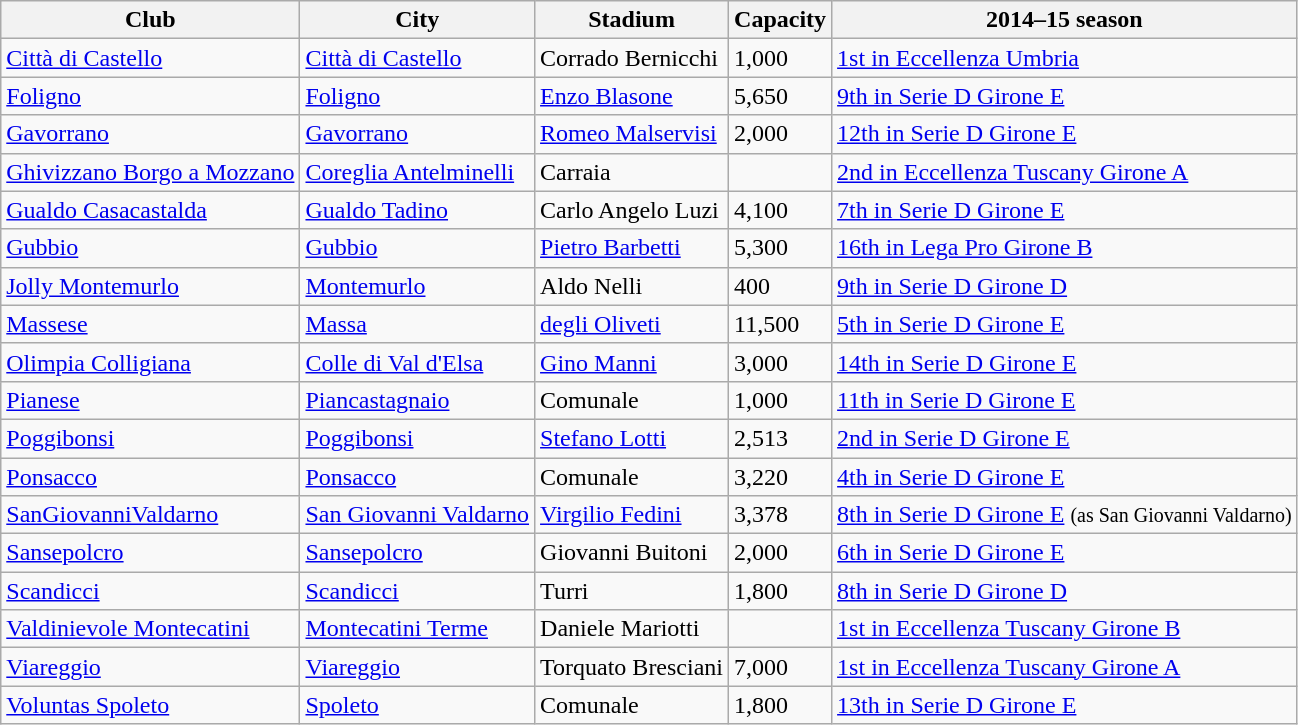<table class="wikitable sortable">
<tr>
<th>Club</th>
<th>City</th>
<th>Stadium</th>
<th>Capacity</th>
<th>2014–15 season</th>
</tr>
<tr>
<td><a href='#'>Città di Castello</a></td>
<td><a href='#'>Città di Castello</a></td>
<td>Corrado Bernicchi</td>
<td>1,000</td>
<td><a href='#'>1st in Eccellenza Umbria</a></td>
</tr>
<tr>
<td><a href='#'>Foligno</a></td>
<td><a href='#'>Foligno</a></td>
<td><a href='#'>Enzo Blasone</a></td>
<td>5,650</td>
<td><a href='#'>9th in Serie D Girone E</a></td>
</tr>
<tr>
<td><a href='#'>Gavorrano</a></td>
<td><a href='#'>Gavorrano</a></td>
<td><a href='#'>Romeo Malservisi</a></td>
<td>2,000</td>
<td><a href='#'>12th in Serie D Girone E</a></td>
</tr>
<tr>
<td><a href='#'>Ghivizzano Borgo a Mozzano</a></td>
<td><a href='#'>Coreglia Antelminelli</a></td>
<td>Carraia</td>
<td></td>
<td><a href='#'>2nd in Eccellenza Tuscany Girone A</a></td>
</tr>
<tr>
<td><a href='#'>Gualdo Casacastalda</a></td>
<td><a href='#'>Gualdo Tadino</a></td>
<td>Carlo Angelo Luzi</td>
<td>4,100</td>
<td><a href='#'>7th in Serie D Girone E</a></td>
</tr>
<tr>
<td><a href='#'>Gubbio</a></td>
<td><a href='#'>Gubbio</a></td>
<td><a href='#'>Pietro Barbetti</a></td>
<td>5,300</td>
<td><a href='#'>16th in Lega Pro Girone B</a></td>
</tr>
<tr>
<td><a href='#'>Jolly Montemurlo</a></td>
<td><a href='#'>Montemurlo</a></td>
<td>Aldo Nelli</td>
<td>400</td>
<td><a href='#'>9th in Serie D Girone D</a></td>
</tr>
<tr>
<td><a href='#'>Massese</a></td>
<td><a href='#'>Massa</a></td>
<td><a href='#'>degli Oliveti</a></td>
<td>11,500</td>
<td><a href='#'>5th in Serie D Girone E</a></td>
</tr>
<tr>
<td><a href='#'>Olimpia Colligiana</a></td>
<td><a href='#'>Colle di Val d'Elsa</a></td>
<td><a href='#'>Gino Manni</a></td>
<td>3,000</td>
<td><a href='#'>14th in Serie D Girone E</a></td>
</tr>
<tr>
<td><a href='#'>Pianese</a></td>
<td><a href='#'>Piancastagnaio</a></td>
<td>Comunale</td>
<td>1,000</td>
<td><a href='#'>11th in Serie D Girone E</a></td>
</tr>
<tr>
<td><a href='#'>Poggibonsi</a></td>
<td><a href='#'>Poggibonsi</a></td>
<td><a href='#'>Stefano Lotti</a></td>
<td>2,513</td>
<td><a href='#'>2nd in Serie D Girone E</a></td>
</tr>
<tr>
<td><a href='#'>Ponsacco</a></td>
<td><a href='#'>Ponsacco</a></td>
<td>Comunale</td>
<td>3,220</td>
<td><a href='#'>4th in Serie D Girone E</a></td>
</tr>
<tr>
<td><a href='#'>SanGiovanniValdarno</a></td>
<td><a href='#'>San Giovanni Valdarno</a></td>
<td><a href='#'>Virgilio Fedini</a></td>
<td>3,378</td>
<td><a href='#'>8th in Serie D Girone E</a> <small>(as San Giovanni Valdarno)</small></td>
</tr>
<tr>
<td><a href='#'>Sansepolcro</a></td>
<td><a href='#'>Sansepolcro</a></td>
<td>Giovanni Buitoni</td>
<td>2,000</td>
<td><a href='#'>6th in Serie D Girone E</a></td>
</tr>
<tr>
<td><a href='#'>Scandicci</a></td>
<td><a href='#'>Scandicci</a></td>
<td>Turri</td>
<td>1,800</td>
<td><a href='#'>8th in Serie D Girone D</a></td>
</tr>
<tr>
<td><a href='#'>Valdinievole Montecatini</a></td>
<td><a href='#'>Montecatini Terme</a></td>
<td>Daniele Mariotti</td>
<td></td>
<td><a href='#'>1st in Eccellenza Tuscany Girone B</a></td>
</tr>
<tr>
<td><a href='#'>Viareggio</a></td>
<td><a href='#'>Viareggio</a></td>
<td>Torquato Bresciani</td>
<td>7,000</td>
<td><a href='#'>1st in Eccellenza Tuscany Girone A</a></td>
</tr>
<tr>
<td><a href='#'>Voluntas Spoleto</a></td>
<td><a href='#'>Spoleto</a></td>
<td>Comunale</td>
<td>1,800</td>
<td><a href='#'>13th in Serie D Girone E</a></td>
</tr>
</table>
